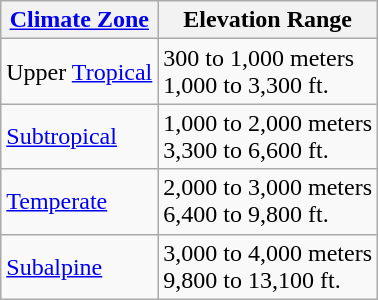<table class="wikitable">
<tr>
<th><a href='#'>Climate Zone</a></th>
<th>Elevation Range</th>
</tr>
<tr>
<td>Upper <a href='#'>Tropical</a></td>
<td>300 to 1,000 meters<br>1,000 to 3,300 ft.</td>
</tr>
<tr>
<td><a href='#'>Subtropical</a></td>
<td>1,000 to 2,000 meters<br>3,300 to 6,600 ft.</td>
</tr>
<tr>
<td><a href='#'>Temperate</a></td>
<td>2,000 to 3,000 meters<br>6,400 to 9,800 ft.</td>
</tr>
<tr>
<td><a href='#'>Subalpine</a></td>
<td>3,000 to 4,000 meters<br>9,800 to 13,100 ft.</td>
</tr>
</table>
